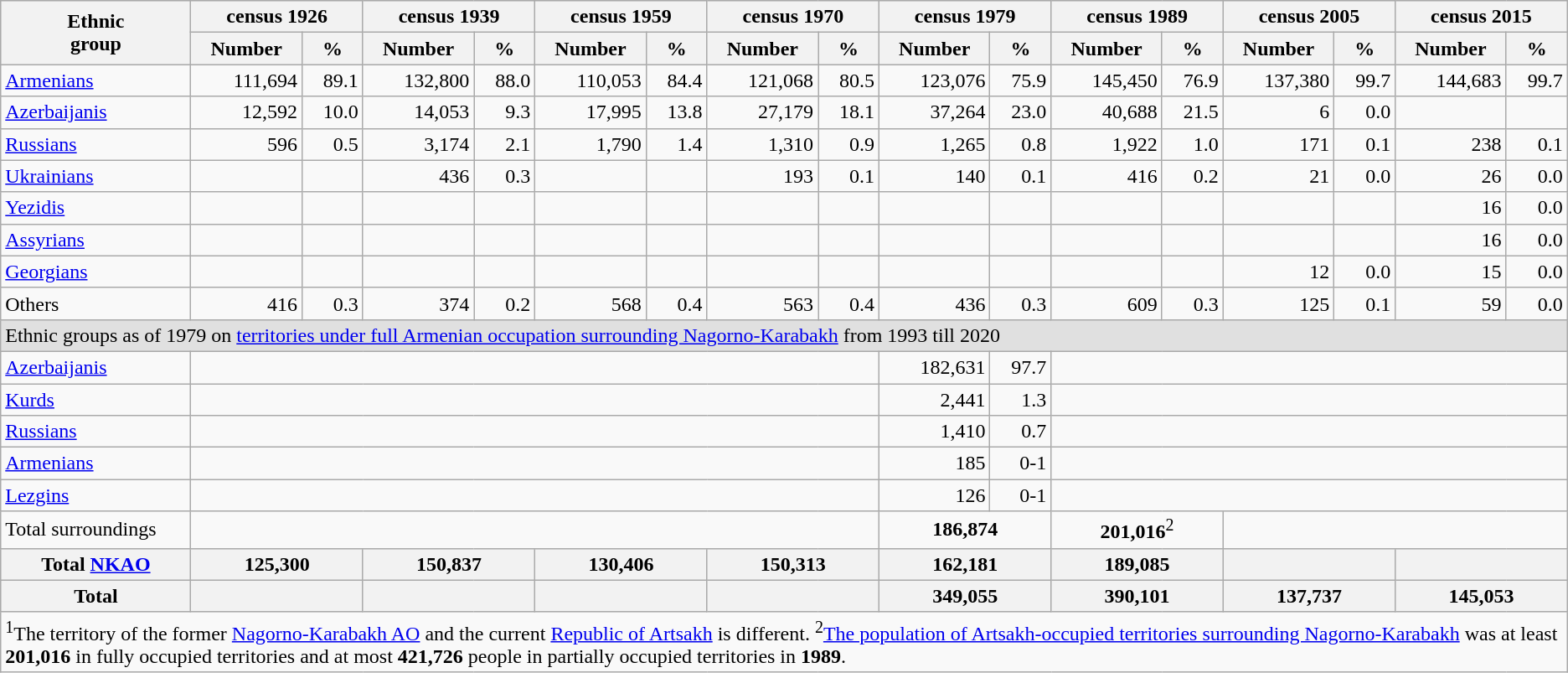<table class="wikitable">
<tr bgcolor="#e0e0e0">
<th rowspan="2">Ethnic<br>group</th>
<th colspan="2">census 1926</th>
<th colspan="2">census 1939</th>
<th colspan="2">census 1959</th>
<th colspan="2">census 1970</th>
<th colspan="2">census 1979</th>
<th colspan="2">census 1989</th>
<th colspan="2">census 2005</th>
<th colspan="2">census 2015</th>
</tr>
<tr bgcolor="#e0e0e0">
<th>Number</th>
<th>%</th>
<th>Number</th>
<th>%</th>
<th>Number</th>
<th>%</th>
<th>Number</th>
<th>%</th>
<th>Number</th>
<th>%</th>
<th>Number</th>
<th>%</th>
<th>Number</th>
<th>%</th>
<th>Number</th>
<th>%</th>
</tr>
<tr>
<td><a href='#'>Armenians</a></td>
<td align="right">111,694</td>
<td align="right">89.1</td>
<td align="right">132,800</td>
<td align="right">88.0</td>
<td align="right">110,053</td>
<td align="right">84.4</td>
<td align="right">121,068</td>
<td align="right">80.5</td>
<td align="right">123,076</td>
<td align="right">75.9</td>
<td align="right">145,450</td>
<td align="right">76.9</td>
<td align="right">137,380</td>
<td align="right">99.7</td>
<td align="right">144,683</td>
<td align="right">99.7</td>
</tr>
<tr>
<td><a href='#'>Azerbaijanis</a></td>
<td align="right">12,592</td>
<td align="right">10.0</td>
<td align="right">14,053</td>
<td align="right">9.3</td>
<td align="right">17,995</td>
<td align="right">13.8</td>
<td align="right">27,179</td>
<td align="right">18.1</td>
<td align="right">37,264</td>
<td align="right">23.0</td>
<td align="right">40,688</td>
<td align="right">21.5</td>
<td align="right">6</td>
<td align="right">0.0</td>
<td align="right"></td>
<td align="right"></td>
</tr>
<tr>
<td><a href='#'>Russians</a></td>
<td align="right">596</td>
<td align="right">0.5</td>
<td align="right">3,174</td>
<td align="right">2.1</td>
<td align="right">1,790</td>
<td align="right">1.4</td>
<td align="right">1,310</td>
<td align="right">0.9</td>
<td align="right">1,265</td>
<td align="right">0.8</td>
<td align="right">1,922</td>
<td align="right">1.0</td>
<td align="right">171</td>
<td align="right">0.1</td>
<td align="right">238</td>
<td align="right">0.1</td>
</tr>
<tr>
<td><a href='#'>Ukrainians</a></td>
<td align="right"></td>
<td align="right"></td>
<td align="right">436</td>
<td align="right">0.3</td>
<td align="right"></td>
<td align="right"></td>
<td align="right">193</td>
<td align="right">0.1</td>
<td align="right">140</td>
<td align="right">0.1</td>
<td align="right">416</td>
<td align="right">0.2</td>
<td align="right">21</td>
<td align="right">0.0</td>
<td align="right">26</td>
<td align="right">0.0</td>
</tr>
<tr>
<td><a href='#'>Yezidis</a></td>
<td align="right"></td>
<td align="right"></td>
<td align="right"></td>
<td align="right"></td>
<td align="right"></td>
<td align="right"></td>
<td align="right"></td>
<td align="right"></td>
<td align="right"></td>
<td align="right"></td>
<td align="right"></td>
<td align="right"></td>
<td align="right"></td>
<td align="right"></td>
<td align="right">16</td>
<td align="right">0.0</td>
</tr>
<tr>
<td><a href='#'>Assyrians</a></td>
<td align="right"></td>
<td align="right"></td>
<td align="right"></td>
<td align="right"></td>
<td align="right"></td>
<td align="right"></td>
<td align="right"></td>
<td align="right"></td>
<td align="right"></td>
<td align="right"></td>
<td align="right"></td>
<td align="right"></td>
<td align="right"></td>
<td align="right"></td>
<td align="right">16</td>
<td align="right">0.0</td>
</tr>
<tr>
<td><a href='#'>Georgians</a></td>
<td align="right"></td>
<td align="right"></td>
<td align="right"></td>
<td align="right"></td>
<td align="right"></td>
<td align="right"></td>
<td align="right"></td>
<td align="right"></td>
<td align="right"></td>
<td align="right"></td>
<td align="right"></td>
<td align="right"></td>
<td align="right">12</td>
<td align="right">0.0</td>
<td align="right">15</td>
<td align="right">0.0</td>
</tr>
<tr>
<td>Others</td>
<td align="right">416</td>
<td align="right">0.3</td>
<td align="right">374</td>
<td align="right">0.2</td>
<td align="right">568</td>
<td align="right">0.4</td>
<td align="right">563</td>
<td align="right">0.4</td>
<td align="right">436</td>
<td align="right">0.3</td>
<td align="right">609</td>
<td align="right">0.3</td>
<td align="right">125</td>
<td align="right">0.1</td>
<td align="right">59</td>
<td align="right">0.0</td>
</tr>
<tr bgcolor="#e0e0e0">
<td colspan="17">Ethnic groups as of 1979 on <a href='#'>territories under full Armenian occupation surrounding Nagorno-Karabakh</a> from 1993 till 2020</td>
</tr>
<tr>
<td><a href='#'>Azerbaijanis</a></td>
<td colspan="8"></td>
<td align="right">182,631</td>
<td align="right">97.7</td>
<td colspan="6"></td>
</tr>
<tr>
<td><a href='#'>Kurds</a></td>
<td colspan="8"></td>
<td align="right">2,441</td>
<td align="right">1.3</td>
<td colspan="6"></td>
</tr>
<tr>
<td><a href='#'>Russians</a></td>
<td colspan="8"></td>
<td align="right">1,410</td>
<td align="right">0.7</td>
<td colspan="6"></td>
</tr>
<tr>
<td><a href='#'>Armenians</a></td>
<td colspan="8"></td>
<td align="right">185</td>
<td align="right">0-1</td>
<td colspan="6"></td>
</tr>
<tr>
<td><a href='#'>Lezgins</a></td>
<td colspan="8"></td>
<td align="right">126</td>
<td align="right">0-1</td>
<td colspan="6"></td>
</tr>
<tr>
<td>Total surroundings</td>
<td colspan="8"></td>
<td colspan="2" align="center"><strong>186,874</strong></td>
<td colspan="2" align="center"><strong>201,016</strong><sup>2</sup></td>
<td colspan="4"></td>
</tr>
<tr bgcolor="#e0e0e0">
<th align="left">Total <a href='#'>NKAO</a></th>
<th colspan="2">125,300</th>
<th colspan="2">150,837</th>
<th colspan="2">130,406</th>
<th colspan="2">150,313</th>
<th colspan="2">162,181</th>
<th colspan="2">189,085</th>
<th colspan="2"></th>
<th colspan="2"></th>
</tr>
<tr bgcolor="#e0e0e0">
<th align="left">Total</th>
<th colspan="2"></th>
<th colspan="2"></th>
<th colspan="2"></th>
<th colspan="2"></th>
<th colspan="2">349,055</th>
<th colspan="2">390,101</th>
<th colspan="2">137,737</th>
<th colspan="2">145,053</th>
</tr>
<tr>
<td colspan="17"><sup>1</sup>The territory of the former <a href='#'>Nagorno-Karabakh AO</a> and the current <a href='#'>Republic of Artsakh</a> is different. <sup>2</sup><a href='#'>The population of Artsakh-occupied territories surrounding Nagorno-Karabakh</a> was at least <strong>201,016</strong> in fully occupied territories and at most <strong>421,726</strong> people in partially occupied territories in <strong>1989</strong>.</td>
</tr>
</table>
